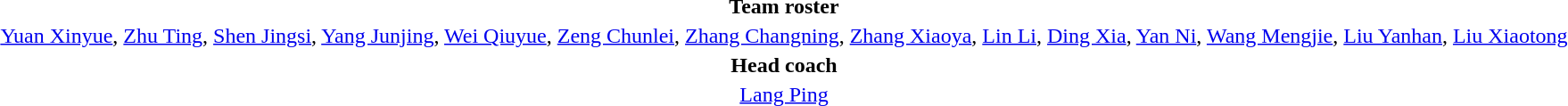<table style="text-align: center; margin-top: 2em; margin-left: auto; margin-right: auto">
<tr>
<td><strong>Team roster</strong></td>
</tr>
<tr>
<td><a href='#'>Yuan Xinyue</a>, <a href='#'>Zhu Ting</a>, <a href='#'>Shen Jingsi</a>, <a href='#'>Yang Junjing</a>, <a href='#'>Wei Qiuyue</a>, <a href='#'>Zeng Chunlei</a>, <a href='#'>Zhang Changning</a>, <a href='#'>Zhang Xiaoya</a>, <a href='#'>Lin Li</a>, <a href='#'>Ding Xia</a>, <a href='#'>Yan Ni</a>, <a href='#'>Wang Mengjie</a>, <a href='#'>Liu Yanhan</a>, <a href='#'>Liu Xiaotong</a></td>
</tr>
<tr>
<td><strong>Head coach</strong></td>
</tr>
<tr>
<td><a href='#'>Lang Ping</a></td>
</tr>
<tr>
</tr>
</table>
